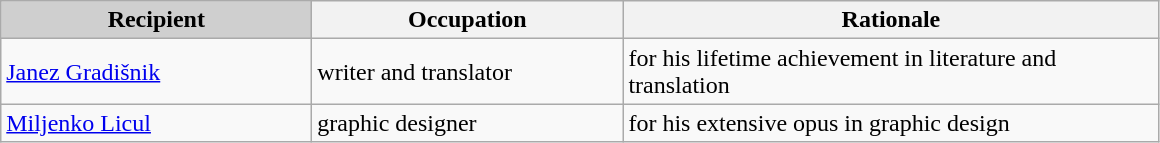<table class="wikitable">
<tr>
<th style="background-color:#cfcfcf;"  align="center">Recipient</th>
<th>Occupation</th>
<th>Rationale</th>
</tr>
<tr>
<td><a href='#'>Janez Gradišnik</a></td>
<td>writer and translator</td>
<td>for his lifetime achievement in literature and translation</td>
</tr>
<tr>
<td style="width: 200px;"><a href='#'>Miljenko Licul</a></td>
<td style="width: 200px;">graphic designer</td>
<td style="width: 350px;">for his extensive opus in graphic design</td>
</tr>
</table>
